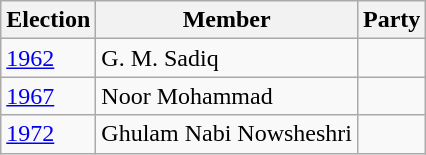<table class="wikitable sortable">
<tr>
<th>Election</th>
<th>Member</th>
<th colspan=2>Party</th>
</tr>
<tr>
<td><a href='#'>1962</a></td>
<td>G. M. Sadiq</td>
<td></td>
</tr>
<tr>
<td><a href='#'>1967</a></td>
<td>Noor Mohammad</td>
<td></td>
</tr>
<tr>
<td><a href='#'>1972</a></td>
<td>Ghulam Nabi Nowsheshri</td>
<td></td>
</tr>
</table>
